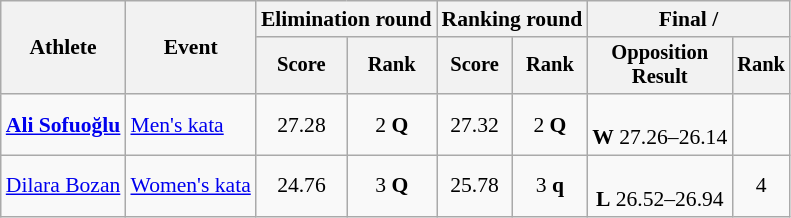<table class="wikitable" style="font-size:90%;">
<tr>
<th rowspan=2>Athlete</th>
<th rowspan=2>Event</th>
<th colspan=2>Elimination round</th>
<th colspan=2>Ranking round</th>
<th colspan=2>Final / </th>
</tr>
<tr style="font-size:95%">
<th>Score</th>
<th>Rank</th>
<th>Score</th>
<th>Rank</th>
<th>Opposition<br>Result</th>
<th>Rank</th>
</tr>
<tr align=center>
<td align=left><strong><a href='#'>Ali Sofuoğlu</a></strong></td>
<td align=left><a href='#'>Men's kata</a></td>
<td>27.28</td>
<td>2 <strong>Q</strong></td>
<td>27.32</td>
<td>2 <strong>Q</strong></td>
<td><br>  <strong>W</strong> 27.26–26.14</td>
<td></td>
</tr>
<tr align=center>
<td align=left><a href='#'>Dilara Bozan</a></td>
<td align=left><a href='#'>Women's kata</a></td>
<td>24.76</td>
<td>3 <strong>Q</strong></td>
<td>25.78</td>
<td>3 <strong>q</strong></td>
<td><br> <strong>L</strong> 26.52–26.94</td>
<td>4</td>
</tr>
</table>
